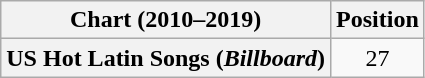<table class="wikitable plainrowheaders" style="text-align:center">
<tr>
<th scope="col">Chart (2010–2019)</th>
<th scope="col">Position</th>
</tr>
<tr>
<th scope="row">US Hot Latin Songs (<em>Billboard</em>)</th>
<td>27</td>
</tr>
</table>
